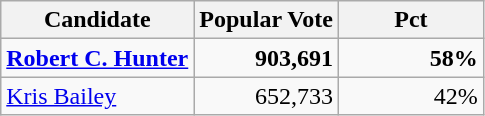<table class="wikitable">
<tr>
<th width=40%>Candidate</th>
<th width=30%>Popular Vote</th>
<th width=30%>Pct</th>
</tr>
<tr>
<td><strong><a href='#'>Robert C. Hunter</a></strong></td>
<td align="right"><strong>903,691</strong></td>
<td align="right"><strong>58%</strong></td>
</tr>
<tr>
<td><a href='#'>Kris Bailey</a></td>
<td align="right">652,733</td>
<td align="right">42%</td>
</tr>
</table>
